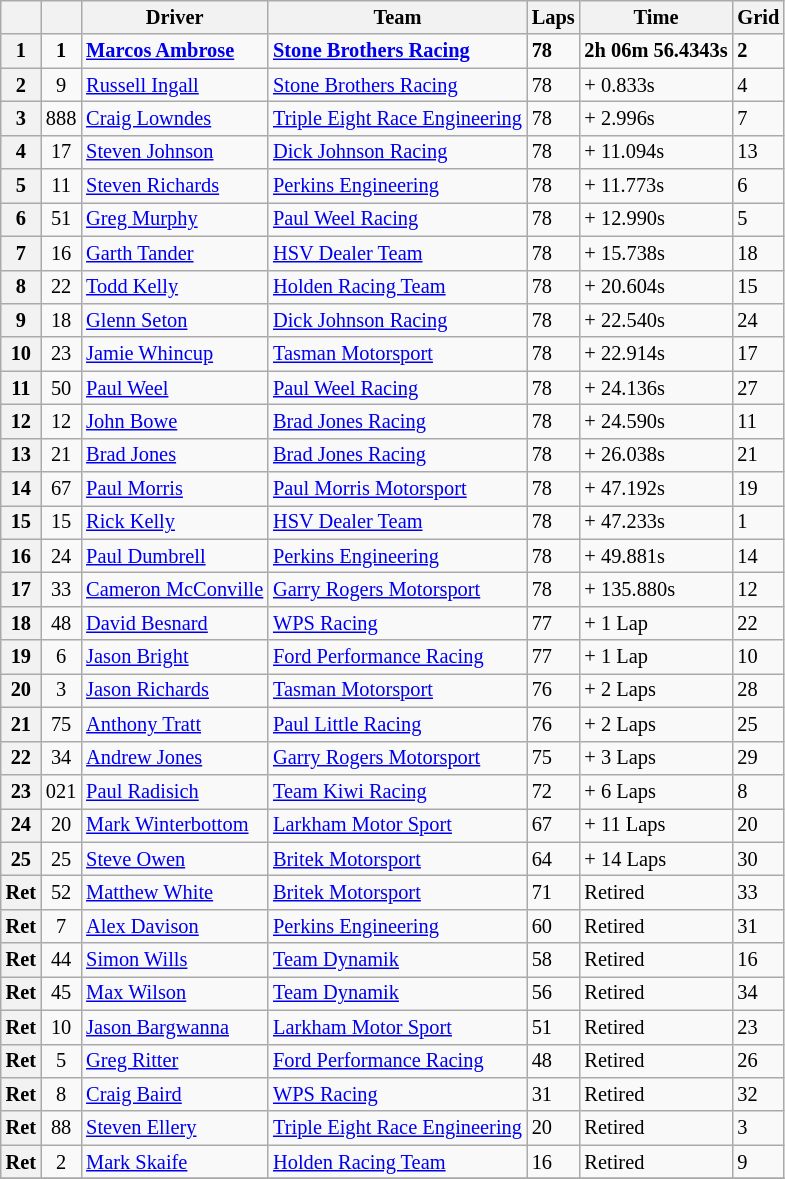<table class="wikitable" style="font-size: 85%">
<tr>
<th></th>
<th></th>
<th>Driver</th>
<th>Team</th>
<th>Laps</th>
<th>Time</th>
<th>Grid</th>
</tr>
<tr>
<th><strong>1</strong></th>
<td align="center"><strong>1</strong></td>
<td><strong> <a href='#'>Marcos Ambrose</a></strong></td>
<td><strong><a href='#'>Stone Brothers Racing</a></strong></td>
<td><strong>78</strong></td>
<td><strong>2h 06m 56.4343s</strong></td>
<td><strong>2</strong></td>
</tr>
<tr>
<th>2</th>
<td align="center">9</td>
<td> <a href='#'>Russell Ingall</a></td>
<td><a href='#'>Stone Brothers Racing</a></td>
<td>78</td>
<td>+ 0.833s</td>
<td>4</td>
</tr>
<tr>
<th>3</th>
<td align="center">888</td>
<td> <a href='#'>Craig Lowndes</a></td>
<td><a href='#'>Triple Eight Race Engineering</a></td>
<td>78</td>
<td>+ 2.996s</td>
<td>7</td>
</tr>
<tr>
<th>4</th>
<td align="center">17</td>
<td> <a href='#'>Steven Johnson</a></td>
<td><a href='#'>Dick Johnson Racing</a></td>
<td>78</td>
<td>+ 11.094s</td>
<td>13</td>
</tr>
<tr>
<th>5</th>
<td align="center">11</td>
<td> <a href='#'>Steven Richards</a></td>
<td><a href='#'>Perkins Engineering</a></td>
<td>78</td>
<td>+ 11.773s</td>
<td>6</td>
</tr>
<tr>
<th>6</th>
<td align="center">51</td>
<td> <a href='#'>Greg Murphy</a></td>
<td><a href='#'>Paul Weel Racing</a></td>
<td>78</td>
<td>+ 12.990s</td>
<td>5</td>
</tr>
<tr>
<th>7</th>
<td align="center">16</td>
<td> <a href='#'>Garth Tander</a></td>
<td><a href='#'>HSV Dealer Team</a></td>
<td>78</td>
<td>+ 15.738s</td>
<td>18</td>
</tr>
<tr>
<th>8</th>
<td align="center">22</td>
<td> <a href='#'>Todd Kelly</a></td>
<td><a href='#'>Holden Racing Team</a></td>
<td>78</td>
<td>+ 20.604s</td>
<td>15</td>
</tr>
<tr>
<th>9</th>
<td align="center">18</td>
<td> <a href='#'>Glenn Seton</a></td>
<td><a href='#'>Dick Johnson Racing</a></td>
<td>78</td>
<td>+ 22.540s</td>
<td>24</td>
</tr>
<tr>
<th>10</th>
<td align="center">23</td>
<td> <a href='#'>Jamie Whincup</a></td>
<td><a href='#'>Tasman Motorsport</a></td>
<td>78</td>
<td>+ 22.914s</td>
<td>17</td>
</tr>
<tr>
<th>11</th>
<td align="center">50</td>
<td> <a href='#'>Paul Weel</a></td>
<td><a href='#'>Paul Weel Racing</a></td>
<td>78</td>
<td>+ 24.136s</td>
<td>27</td>
</tr>
<tr>
<th>12</th>
<td align="center">12</td>
<td> <a href='#'>John Bowe</a></td>
<td><a href='#'>Brad Jones Racing</a></td>
<td>78</td>
<td>+ 24.590s</td>
<td>11</td>
</tr>
<tr>
<th>13</th>
<td align="center">21</td>
<td> <a href='#'>Brad Jones</a></td>
<td><a href='#'>Brad Jones Racing</a></td>
<td>78</td>
<td>+ 26.038s</td>
<td>21</td>
</tr>
<tr>
<th>14</th>
<td align="center">67</td>
<td> <a href='#'>Paul Morris</a></td>
<td><a href='#'>Paul Morris Motorsport</a></td>
<td>78</td>
<td>+ 47.192s</td>
<td>19</td>
</tr>
<tr>
<th>15</th>
<td align="center">15</td>
<td> <a href='#'>Rick Kelly</a></td>
<td><a href='#'>HSV Dealer Team</a></td>
<td>78</td>
<td>+ 47.233s</td>
<td>1</td>
</tr>
<tr>
<th>16</th>
<td align="center">24</td>
<td> <a href='#'>Paul Dumbrell</a></td>
<td><a href='#'>Perkins Engineering</a></td>
<td>78</td>
<td>+ 49.881s</td>
<td>14</td>
</tr>
<tr>
<th>17</th>
<td align="center">33</td>
<td> <a href='#'>Cameron McConville</a></td>
<td><a href='#'>Garry Rogers Motorsport</a></td>
<td>78</td>
<td>+ 135.880s</td>
<td>12</td>
</tr>
<tr>
<th>18</th>
<td align="center">48</td>
<td> <a href='#'>David Besnard</a></td>
<td><a href='#'>WPS Racing</a></td>
<td>77</td>
<td>+ 1 Lap</td>
<td>22</td>
</tr>
<tr>
<th>19</th>
<td align="center">6</td>
<td> <a href='#'>Jason Bright</a></td>
<td><a href='#'>Ford Performance Racing</a></td>
<td>77</td>
<td>+ 1 Lap</td>
<td>10</td>
</tr>
<tr>
<th>20</th>
<td align="center">3</td>
<td> <a href='#'>Jason Richards</a></td>
<td><a href='#'>Tasman Motorsport</a></td>
<td>76</td>
<td>+ 2 Laps</td>
<td>28</td>
</tr>
<tr>
<th>21</th>
<td align="center">75</td>
<td> <a href='#'>Anthony Tratt</a></td>
<td><a href='#'>Paul Little Racing</a></td>
<td>76</td>
<td>+ 2 Laps</td>
<td>25</td>
</tr>
<tr>
<th>22</th>
<td align="center">34</td>
<td> <a href='#'>Andrew Jones</a></td>
<td><a href='#'>Garry Rogers Motorsport</a></td>
<td>75</td>
<td>+ 3 Laps</td>
<td>29</td>
</tr>
<tr>
<th>23</th>
<td align="center">021</td>
<td> <a href='#'>Paul Radisich</a></td>
<td><a href='#'>Team Kiwi Racing</a></td>
<td>72</td>
<td>+ 6 Laps</td>
<td>8</td>
</tr>
<tr>
<th>24</th>
<td align="center">20</td>
<td> <a href='#'>Mark Winterbottom</a></td>
<td><a href='#'>Larkham Motor Sport</a></td>
<td>67</td>
<td>+ 11 Laps</td>
<td>20</td>
</tr>
<tr>
<th>25</th>
<td align="center">25</td>
<td> <a href='#'>Steve Owen</a></td>
<td><a href='#'>Britek Motorsport</a></td>
<td>64</td>
<td>+ 14 Laps</td>
<td>30</td>
</tr>
<tr>
<th>Ret</th>
<td align="center">52</td>
<td> <a href='#'>Matthew White</a></td>
<td><a href='#'>Britek Motorsport</a></td>
<td>71</td>
<td>Retired</td>
<td>33</td>
</tr>
<tr>
<th>Ret</th>
<td align="center">7</td>
<td> <a href='#'>Alex Davison</a></td>
<td><a href='#'>Perkins Engineering</a></td>
<td>60</td>
<td>Retired</td>
<td>31</td>
</tr>
<tr>
<th>Ret</th>
<td align="center">44</td>
<td> <a href='#'>Simon Wills</a></td>
<td><a href='#'>Team Dynamik</a></td>
<td>58</td>
<td>Retired</td>
<td>16</td>
</tr>
<tr>
<th>Ret</th>
<td align="center">45</td>
<td> <a href='#'>Max Wilson</a></td>
<td><a href='#'>Team Dynamik</a></td>
<td>56</td>
<td>Retired</td>
<td>34</td>
</tr>
<tr>
<th>Ret</th>
<td align="center">10</td>
<td> <a href='#'>Jason Bargwanna</a></td>
<td><a href='#'>Larkham Motor Sport</a></td>
<td>51</td>
<td>Retired</td>
<td>23</td>
</tr>
<tr>
<th>Ret</th>
<td align="center">5</td>
<td> <a href='#'>Greg Ritter</a></td>
<td><a href='#'>Ford Performance Racing</a></td>
<td>48</td>
<td>Retired</td>
<td>26</td>
</tr>
<tr>
<th>Ret</th>
<td align="center">8</td>
<td> <a href='#'>Craig Baird</a></td>
<td><a href='#'>WPS Racing</a></td>
<td>31</td>
<td>Retired</td>
<td>32</td>
</tr>
<tr>
<th>Ret</th>
<td align="center">88</td>
<td> <a href='#'>Steven Ellery</a></td>
<td><a href='#'>Triple Eight Race Engineering</a></td>
<td>20</td>
<td>Retired</td>
<td>3</td>
</tr>
<tr>
<th>Ret</th>
<td align="center">2</td>
<td> <a href='#'>Mark Skaife</a></td>
<td><a href='#'>Holden Racing Team</a></td>
<td>16</td>
<td>Retired</td>
<td>9</td>
</tr>
<tr>
</tr>
</table>
